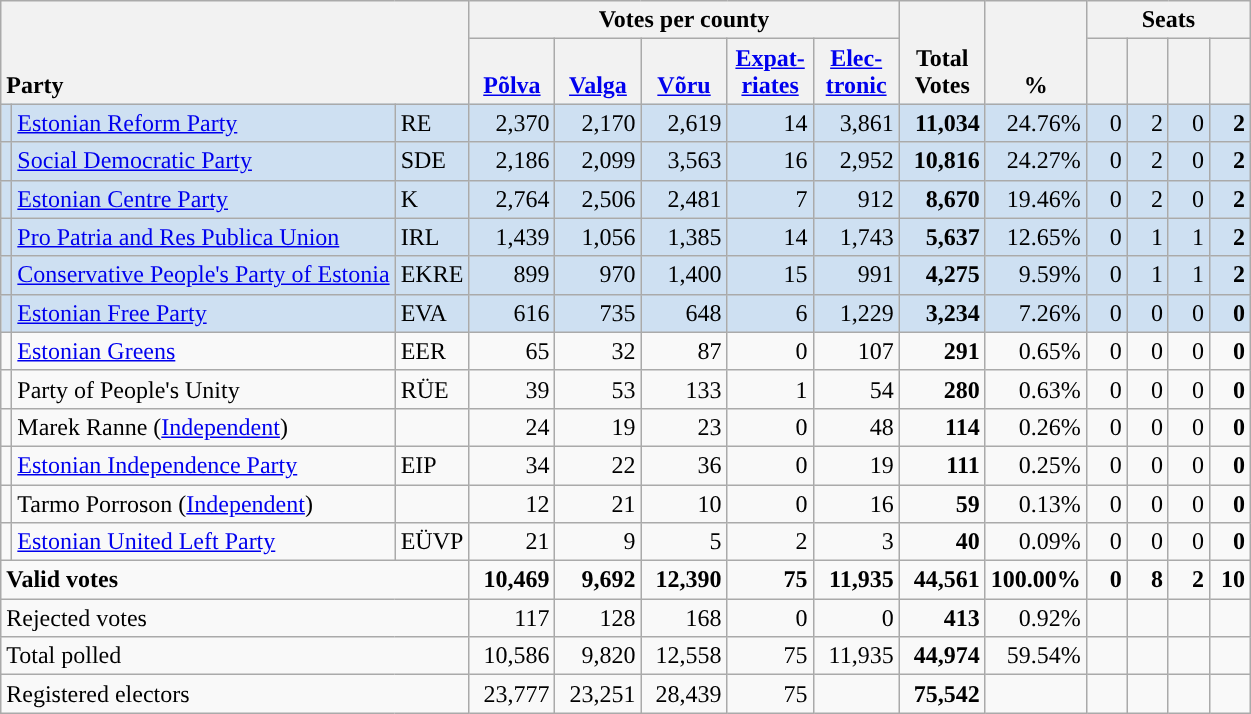<table class="wikitable" border="1" style="text-align:right;">
<tr>
<th style="text-align:left;" valign=bottom rowspan=2 colspan=3>Party</th>
<th colspan=5>Votes per county</th>
<th align=center valign=bottom rowspan=2 width="50">Total Votes</th>
<th align=center valign=bottom rowspan=2 width="50">%</th>
<th colspan=4>Seats</th>
</tr>
<tr>
<th align=center valign=bottom width="50"><a href='#'>Põlva</a></th>
<th align=center valign=bottom width="50"><a href='#'>Valga</a></th>
<th align=center valign=bottom width="50"><a href='#'>Võru</a></th>
<th align=center valign=bottom width="50"><a href='#'>Expat- riates</a></th>
<th align=center valign=bottom width="50"><a href='#'>Elec- tronic</a></th>
<th align=center valign=bottom width="20"><small></small></th>
<th align=center valign=bottom width="20"><small></small></th>
<th align=center valign=bottom width="20"><small></small></th>
<th align=center valign=bottom width="20"><small></small></th>
</tr>
<tr style="background:#CEE0F2;">
<td style="background:"></td>
<td align=left><a href='#'>Estonian Reform Party</a></td>
<td align=left>RE</td>
<td>2,370</td>
<td>2,170</td>
<td>2,619</td>
<td>14</td>
<td>3,861</td>
<td><strong>11,034</strong></td>
<td>24.76%</td>
<td>0</td>
<td>2</td>
<td>0</td>
<td><strong>2</strong></td>
</tr>
<tr style="background:#CEE0F2;">
<td style="background:"></td>
<td align=left><a href='#'>Social Democratic Party</a></td>
<td align=left>SDE</td>
<td>2,186</td>
<td>2,099</td>
<td>3,563</td>
<td>16</td>
<td>2,952</td>
<td><strong>10,816</strong></td>
<td>24.27%</td>
<td>0</td>
<td>2</td>
<td>0</td>
<td><strong>2</strong></td>
</tr>
<tr style="background:#CEE0F2;">
<td style="background:"></td>
<td align=left><a href='#'>Estonian Centre Party</a></td>
<td align=left>K</td>
<td>2,764</td>
<td>2,506</td>
<td>2,481</td>
<td>7</td>
<td>912</td>
<td><strong>8,670</strong></td>
<td>19.46%</td>
<td>0</td>
<td>2</td>
<td>0</td>
<td><strong>2</strong></td>
</tr>
<tr style="background:#CEE0F2;">
<td style="background:"></td>
<td align=left><a href='#'>Pro Patria and Res Publica Union</a></td>
<td align=left>IRL</td>
<td>1,439</td>
<td>1,056</td>
<td>1,385</td>
<td>14</td>
<td>1,743</td>
<td><strong>5,637</strong></td>
<td>12.65%</td>
<td>0</td>
<td>1</td>
<td>1</td>
<td><strong>2</strong></td>
</tr>
<tr style="background:#CEE0F2;">
<td style="background:"></td>
<td align=left><a href='#'>Conservative People's Party of Estonia</a></td>
<td align=left>EKRE</td>
<td>899</td>
<td>970</td>
<td>1,400</td>
<td>15</td>
<td>991</td>
<td><strong>4,275</strong></td>
<td>9.59%</td>
<td>0</td>
<td>1</td>
<td>1</td>
<td><strong>2</strong></td>
</tr>
<tr style="background:#CEE0F2;">
<td style="background:"></td>
<td align=left><a href='#'>Estonian Free Party</a></td>
<td align=left>EVA</td>
<td>616</td>
<td>735</td>
<td>648</td>
<td>6</td>
<td>1,229</td>
<td><strong>3,234</strong></td>
<td>7.26%</td>
<td>0</td>
<td>0</td>
<td>0</td>
<td><strong>0</strong></td>
</tr>
<tr>
<td style="background:"></td>
<td align=left><a href='#'>Estonian Greens</a></td>
<td align=left>EER</td>
<td>65</td>
<td>32</td>
<td>87</td>
<td>0</td>
<td>107</td>
<td><strong>291</strong></td>
<td>0.65%</td>
<td>0</td>
<td>0</td>
<td>0</td>
<td><strong>0</strong></td>
</tr>
<tr>
<td></td>
<td align=left>Party of People's Unity</td>
<td align=left>RÜE</td>
<td>39</td>
<td>53</td>
<td>133</td>
<td>1</td>
<td>54</td>
<td><strong>280</strong></td>
<td>0.63%</td>
<td>0</td>
<td>0</td>
<td>0</td>
<td><strong>0</strong></td>
</tr>
<tr>
<td style="background:"></td>
<td align=left>Marek Ranne (<a href='#'>Independent</a>)</td>
<td></td>
<td>24</td>
<td>19</td>
<td>23</td>
<td>0</td>
<td>48</td>
<td><strong>114</strong></td>
<td>0.26%</td>
<td>0</td>
<td>0</td>
<td>0</td>
<td><strong>0</strong></td>
</tr>
<tr>
<td style="background:"></td>
<td align=left><a href='#'>Estonian Independence Party</a></td>
<td align=left>EIP</td>
<td>34</td>
<td>22</td>
<td>36</td>
<td>0</td>
<td>19</td>
<td><strong>111</strong></td>
<td>0.25%</td>
<td>0</td>
<td>0</td>
<td>0</td>
<td><strong>0</strong></td>
</tr>
<tr>
<td style="background:"></td>
<td align=left>Tarmo Porroson (<a href='#'>Independent</a>)</td>
<td></td>
<td>12</td>
<td>21</td>
<td>10</td>
<td>0</td>
<td>16</td>
<td><strong>59</strong></td>
<td>0.13%</td>
<td>0</td>
<td>0</td>
<td>0</td>
<td><strong>0</strong></td>
</tr>
<tr>
<td style="background:"></td>
<td align=left><a href='#'>Estonian United Left Party</a></td>
<td align=left>EÜVP</td>
<td>21</td>
<td>9</td>
<td>5</td>
<td>2</td>
<td>3</td>
<td><strong>40</strong></td>
<td>0.09%</td>
<td>0</td>
<td>0</td>
<td>0</td>
<td><strong>0</strong></td>
</tr>
<tr style="font-weight:bold">
<td align=left colspan=3>Valid votes</td>
<td>10,469</td>
<td>9,692</td>
<td>12,390</td>
<td>75</td>
<td>11,935</td>
<td>44,561</td>
<td>100.00%</td>
<td>0</td>
<td>8</td>
<td>2</td>
<td>10</td>
</tr>
<tr>
<td align=left colspan=3>Rejected votes</td>
<td>117</td>
<td>128</td>
<td>168</td>
<td>0</td>
<td>0</td>
<td><strong>413</strong></td>
<td>0.92%</td>
<td></td>
<td></td>
<td></td>
<td></td>
</tr>
<tr>
<td align=left colspan=3>Total polled</td>
<td>10,586</td>
<td>9,820</td>
<td>12,558</td>
<td>75</td>
<td>11,935</td>
<td><strong>44,974</strong></td>
<td>59.54%</td>
<td></td>
<td></td>
<td></td>
<td></td>
</tr>
<tr>
<td align=left colspan=3>Registered electors</td>
<td>23,777</td>
<td>23,251</td>
<td>28,439</td>
<td>75</td>
<td></td>
<td><strong>75,542</strong></td>
<td></td>
<td></td>
<td></td>
<td></td>
<td></td>
</tr>
</table>
